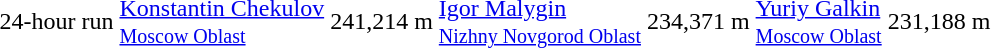<table>
<tr>
<td>24-hour run</td>
<td><a href='#'>Konstantin Chekulov</a> <br> <small><a href='#'>Moscow Oblast</a></small></td>
<td>241,214 m</td>
<td><a href='#'>Igor Malygin</a> <br> <small><a href='#'>Nizhny Novgorod Oblast</a></small></td>
<td>234,371 m</td>
<td><a href='#'>Yuriy Galkin</a> <br> <small><a href='#'>Moscow Oblast</a></small></td>
<td>231,188 m</td>
</tr>
</table>
